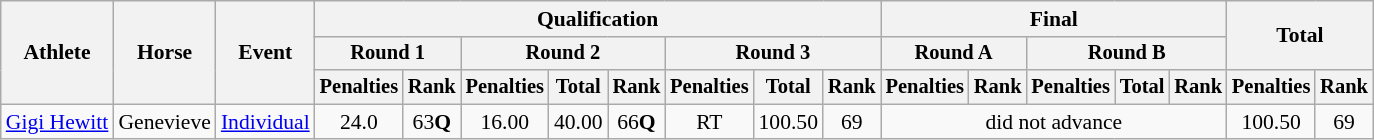<table class="wikitable" style="font-size:90%">
<tr>
<th rowspan="3">Athlete</th>
<th rowspan="3">Horse</th>
<th rowspan="3">Event</th>
<th colspan="8">Qualification</th>
<th colspan="5">Final</th>
<th rowspan=2 colspan="2">Total</th>
</tr>
<tr style="font-size:95%">
<th colspan="2">Round 1</th>
<th colspan="3">Round 2</th>
<th colspan="3">Round 3</th>
<th colspan="2">Round A</th>
<th colspan="3">Round B</th>
</tr>
<tr style="font-size:95%">
<th>Penalties</th>
<th>Rank</th>
<th>Penalties</th>
<th>Total</th>
<th>Rank</th>
<th>Penalties</th>
<th>Total</th>
<th>Rank</th>
<th>Penalties</th>
<th>Rank</th>
<th>Penalties</th>
<th>Total</th>
<th>Rank</th>
<th>Penalties</th>
<th>Rank</th>
</tr>
<tr align=center>
<td align=left><a href='#'>Gigi Hewitt</a></td>
<td align=left>Genevieve</td>
<td align=left rowspan=4><a href='#'>Individual</a></td>
<td>24.0</td>
<td>63<strong>Q</strong></td>
<td>16.00</td>
<td>40.00</td>
<td>66<strong>Q</strong></td>
<td>RT</td>
<td>100.50</td>
<td>69</td>
<td colspan=5>did not advance</td>
<td>100.50</td>
<td>69</td>
</tr>
</table>
